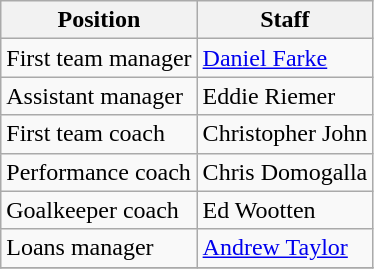<table class="wikitable">
<tr>
<th>Position</th>
<th>Staff</th>
</tr>
<tr>
<td>First team manager</td>
<td><a href='#'>Daniel Farke</a></td>
</tr>
<tr>
<td>Assistant manager</td>
<td>Eddie Riemer</td>
</tr>
<tr>
<td>First team coach</td>
<td>Christopher John</td>
</tr>
<tr>
<td>Performance coach</td>
<td>Chris Domogalla</td>
</tr>
<tr>
<td>Goalkeeper coach</td>
<td>Ed Wootten</td>
</tr>
<tr>
<td>Loans manager</td>
<td><a href='#'>Andrew Taylor</a></td>
</tr>
<tr>
</tr>
</table>
